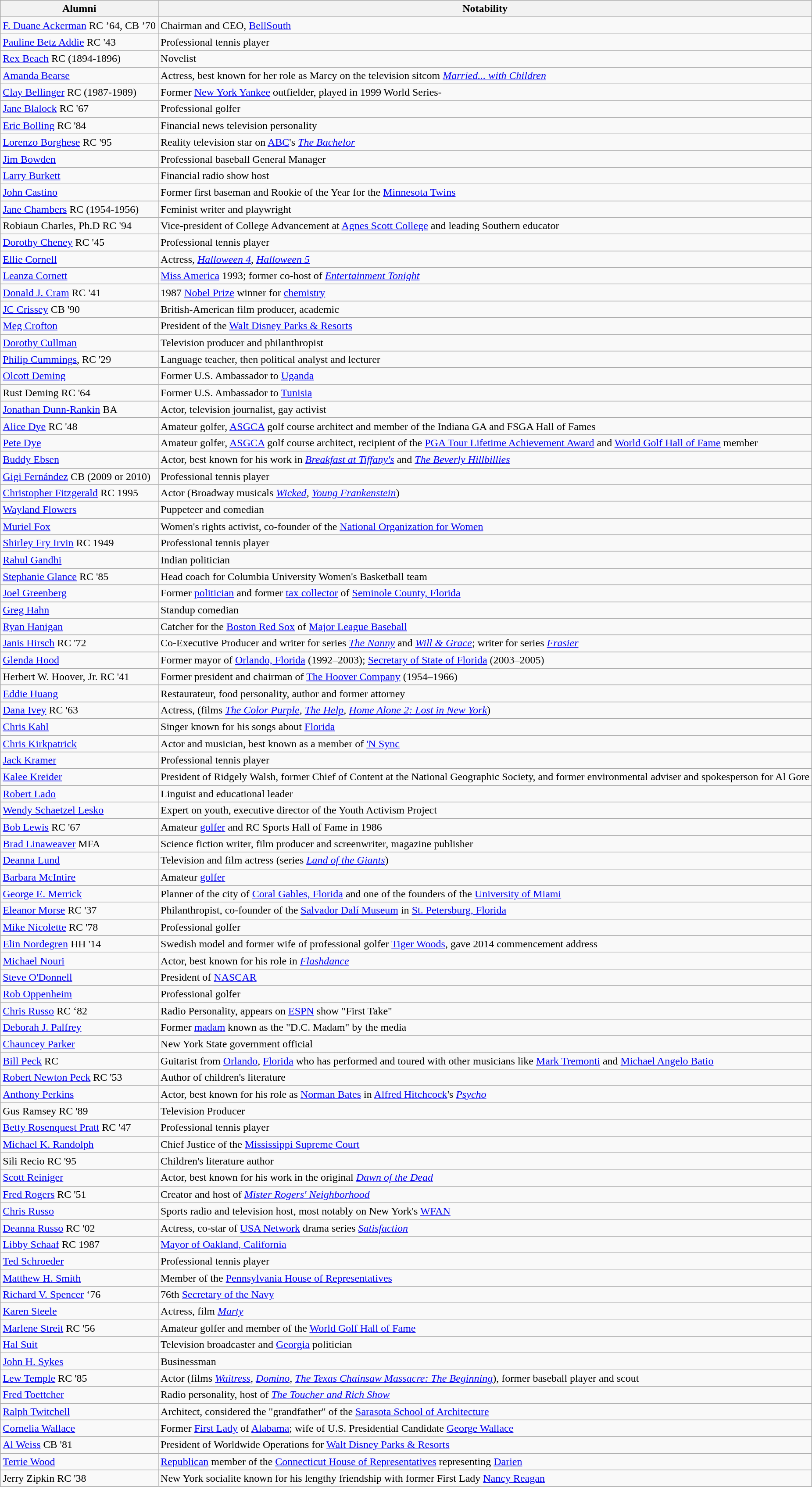<table class="wikitable">
<tr>
<th>Alumni</th>
<th>Notability</th>
</tr>
<tr>
<td><a href='#'>F. Duane Ackerman</a> RC ’64, CB ’70</td>
<td>Chairman and CEO, <a href='#'>BellSouth</a></td>
</tr>
<tr>
<td><a href='#'>Pauline Betz Addie</a> RC '43</td>
<td>Professional tennis player</td>
</tr>
<tr>
<td><a href='#'>Rex Beach</a> RC (1894-1896)</td>
<td>Novelist</td>
</tr>
<tr>
<td><a href='#'>Amanda Bearse</a></td>
<td>Actress, best known for her role as Marcy on the television sitcom <em><a href='#'>Married... with Children</a></em></td>
</tr>
<tr>
<td><a href='#'>Clay Bellinger</a> RC (1987-1989)</td>
<td>Former <a href='#'>New York Yankee</a> outfielder, played in 1999 World Series-</td>
</tr>
<tr>
<td><a href='#'>Jane Blalock</a> RC '67</td>
<td>Professional golfer</td>
</tr>
<tr>
<td><a href='#'>Eric Bolling</a> RC '84</td>
<td>Financial news television personality</td>
</tr>
<tr>
<td><a href='#'>Lorenzo Borghese</a> RC '95</td>
<td>Reality television star on <a href='#'>ABC</a>'s <em><a href='#'>The Bachelor</a></em></td>
</tr>
<tr>
<td><a href='#'>Jim Bowden</a></td>
<td>Professional baseball General Manager</td>
</tr>
<tr>
<td><a href='#'>Larry Burkett</a></td>
<td>Financial radio show host</td>
</tr>
<tr>
<td><a href='#'>John Castino</a></td>
<td>Former first baseman and Rookie of the Year for the <a href='#'>Minnesota Twins</a></td>
</tr>
<tr>
<td><a href='#'>Jane Chambers</a> RC (1954-1956)</td>
<td>Feminist writer and playwright</td>
</tr>
<tr>
<td>Robiaun Charles, Ph.D RC '94</td>
<td>Vice-president of College Advancement at <a href='#'>Agnes Scott College</a> and leading Southern educator</td>
</tr>
<tr>
<td><a href='#'>Dorothy Cheney</a> RC '45</td>
<td>Professional tennis player</td>
</tr>
<tr>
<td><a href='#'>Ellie Cornell</a></td>
<td>Actress, <em><a href='#'>Halloween 4</a></em>, <em><a href='#'>Halloween 5</a></em></td>
</tr>
<tr>
<td><a href='#'>Leanza Cornett</a></td>
<td><a href='#'>Miss America</a> 1993; former co-host of <em><a href='#'>Entertainment Tonight</a></em></td>
</tr>
<tr>
<td><a href='#'>Donald J. Cram</a> RC '41</td>
<td>1987 <a href='#'>Nobel Prize</a> winner for <a href='#'>chemistry</a></td>
</tr>
<tr>
<td><a href='#'>JC Crissey</a> CB '90</td>
<td>British-American film producer, academic</td>
</tr>
<tr>
<td><a href='#'>Meg Crofton</a></td>
<td>President of the <a href='#'>Walt Disney Parks & Resorts</a></td>
</tr>
<tr>
<td><a href='#'>Dorothy Cullman</a></td>
<td>Television producer and philanthropist</td>
</tr>
<tr>
<td><a href='#'>Philip Cummings</a>, RC '29</td>
<td>Language teacher, then political analyst and lecturer</td>
</tr>
<tr>
<td><a href='#'>Olcott Deming</a></td>
<td>Former U.S. Ambassador to <a href='#'>Uganda</a></td>
</tr>
<tr>
<td>Rust Deming RC '64</td>
<td>Former U.S. Ambassador to <a href='#'>Tunisia</a></td>
</tr>
<tr>
<td><a href='#'>Jonathan Dunn-Rankin</a> BA</td>
<td>Actor, television journalist, gay activist</td>
</tr>
<tr>
<td><a href='#'>Alice Dye</a> RC '48</td>
<td>Amateur golfer, <a href='#'>ASGCA</a> golf course architect and member of the Indiana GA  and FSGA  Hall of Fames</td>
</tr>
<tr>
<td><a href='#'>Pete Dye</a></td>
<td>Amateur golfer, <a href='#'>ASGCA</a> golf course architect, recipient of the <a href='#'>PGA Tour Lifetime Achievement Award</a> and <a href='#'>World Golf Hall of Fame</a> member</td>
</tr>
<tr>
<td><a href='#'>Buddy Ebsen</a></td>
<td>Actor, best known for his work in <em><a href='#'>Breakfast at Tiffany's</a></em> and <em><a href='#'>The Beverly Hillbillies</a></em></td>
</tr>
<tr>
<td><a href='#'>Gigi Fernández</a> CB (2009 or 2010)</td>
<td>Professional tennis player</td>
</tr>
<tr>
<td><a href='#'>Christopher Fitzgerald</a> RC 1995</td>
<td>Actor (Broadway musicals <em><a href='#'>Wicked</a></em>, <em><a href='#'>Young Frankenstein</a></em>)</td>
</tr>
<tr>
<td><a href='#'>Wayland Flowers</a></td>
<td>Puppeteer and comedian</td>
</tr>
<tr>
<td><a href='#'>Muriel Fox</a></td>
<td>Women's rights activist, co-founder of the <a href='#'>National Organization for Women</a></td>
</tr>
<tr>
<td><a href='#'>Shirley Fry Irvin</a> RC 1949</td>
<td>Professional tennis player</td>
</tr>
<tr>
<td><a href='#'>Rahul Gandhi</a></td>
<td>Indian politician</td>
</tr>
<tr>
<td><a href='#'>Stephanie Glance</a> RC '85</td>
<td>Head coach for Columbia University Women's Basketball team</td>
</tr>
<tr>
<td><a href='#'>Joel Greenberg</a></td>
<td>Former <a href='#'>politician</a> and former <a href='#'>tax collector</a> of <a href='#'>Seminole County, Florida</a></td>
</tr>
<tr>
<td><a href='#'>Greg Hahn</a></td>
<td>Standup comedian</td>
</tr>
<tr>
<td><a href='#'>Ryan Hanigan</a></td>
<td>Catcher for the <a href='#'>Boston Red Sox</a> of <a href='#'>Major League Baseball</a></td>
</tr>
<tr>
<td><a href='#'>Janis Hirsch</a> RC '72</td>
<td>Co-Executive Producer and writer for series <em><a href='#'>The Nanny</a></em> and <em><a href='#'>Will & Grace</a></em>; writer for series <em><a href='#'>Frasier</a></em></td>
</tr>
<tr>
<td><a href='#'>Glenda Hood</a></td>
<td>Former mayor of <a href='#'>Orlando, Florida</a> (1992–2003); <a href='#'>Secretary of State of Florida</a> (2003–2005)</td>
</tr>
<tr>
<td>Herbert W. Hoover, Jr. RC '41</td>
<td>Former president and chairman of <a href='#'>The Hoover Company</a> (1954–1966)</td>
</tr>
<tr>
<td><a href='#'>Eddie Huang</a></td>
<td>Restaurateur, food personality, author and former attorney</td>
</tr>
<tr>
<td><a href='#'>Dana Ivey</a> RC '63</td>
<td>Actress, (films <em><a href='#'>The Color Purple</a></em>, <em><a href='#'>The Help</a></em>, <em><a href='#'>Home Alone 2: Lost in New York</a></em>)</td>
</tr>
<tr>
<td><a href='#'>Chris Kahl</a></td>
<td>Singer known for his songs about <a href='#'>Florida</a></td>
</tr>
<tr>
<td><a href='#'>Chris Kirkpatrick</a></td>
<td>Actor and musician, best known as a member of <a href='#'>'N Sync</a></td>
</tr>
<tr>
<td><a href='#'>Jack Kramer</a></td>
<td>Professional tennis player</td>
</tr>
<tr>
<td><a href='#'>Kalee Kreider</a></td>
<td>President of Ridgely Walsh, former Chief of Content at the National Geographic Society, and former environmental adviser and spokesperson for Al Gore</td>
</tr>
<tr>
<td><a href='#'>Robert Lado</a></td>
<td>Linguist and educational leader</td>
</tr>
<tr>
<td><a href='#'>Wendy Schaetzel Lesko</a></td>
<td>Expert on youth, executive director of the Youth Activism Project</td>
</tr>
<tr>
<td><a href='#'>Bob Lewis</a> RC '67</td>
<td>Amateur <a href='#'>golfer</a> and RC Sports Hall of Fame in 1986</td>
</tr>
<tr>
<td><a href='#'>Brad Linaweaver</a> MFA</td>
<td>Science fiction writer, film producer and screenwriter, magazine publisher</td>
</tr>
<tr>
<td><a href='#'>Deanna Lund</a></td>
<td>Television and film actress (series <em><a href='#'>Land of the Giants</a></em>)</td>
</tr>
<tr>
<td><a href='#'>Barbara McIntire</a></td>
<td>Amateur <a href='#'>golfer</a></td>
</tr>
<tr>
<td><a href='#'>George E. Merrick</a></td>
<td>Planner of the city of <a href='#'>Coral Gables, Florida</a> and one of the founders of the <a href='#'>University of Miami</a></td>
</tr>
<tr>
<td><a href='#'>Eleanor Morse</a> RC '37</td>
<td>Philanthropist, co-founder of the <a href='#'>Salvador Dalí Museum</a> in <a href='#'>St. Petersburg, Florida</a></td>
</tr>
<tr>
<td><a href='#'>Mike Nicolette</a> RC '78</td>
<td>Professional golfer</td>
</tr>
<tr>
<td><a href='#'>Elin Nordegren</a> HH '14</td>
<td>Swedish model and former wife of professional golfer <a href='#'>Tiger Woods</a>, gave 2014 commencement address</td>
</tr>
<tr>
<td><a href='#'>Michael Nouri</a></td>
<td>Actor, best known for his role in <em><a href='#'>Flashdance</a></em></td>
</tr>
<tr>
<td><a href='#'>Steve O'Donnell</a></td>
<td>President of <a href='#'>NASCAR</a></td>
</tr>
<tr>
<td><a href='#'>Rob Oppenheim</a></td>
<td>Professional golfer</td>
</tr>
<tr>
<td><a href='#'>Chris Russo</a> RC ‘82</td>
<td>Radio Personality, appears on <a href='#'>ESPN</a> show "First Take"</td>
</tr>
<tr>
<td><a href='#'>Deborah J. Palfrey</a></td>
<td>Former <a href='#'>madam</a> known as the "D.C. Madam" by the media</td>
</tr>
<tr>
<td><a href='#'>Chauncey Parker</a></td>
<td>New York State government official</td>
</tr>
<tr>
<td><a href='#'>Bill Peck</a> RC</td>
<td>Guitarist from <a href='#'>Orlando</a>, <a href='#'>Florida</a> who has performed and toured with other musicians like <a href='#'>Mark Tremonti</a> and <a href='#'>Michael Angelo Batio</a></td>
</tr>
<tr>
<td><a href='#'>Robert Newton Peck</a> RC '53</td>
<td>Author of children's literature</td>
</tr>
<tr>
<td><a href='#'>Anthony Perkins</a></td>
<td>Actor, best known for his role as <a href='#'>Norman Bates</a> in <a href='#'>Alfred Hitchcock</a>'s <em><a href='#'>Psycho</a></em></td>
</tr>
<tr>
<td>Gus Ramsey RC '89</td>
<td>Television Producer</td>
</tr>
<tr>
<td><a href='#'>Betty Rosenquest Pratt</a> RC '47</td>
<td>Professional tennis player</td>
</tr>
<tr>
<td><a href='#'>Michael K. Randolph</a></td>
<td>Chief Justice of the <a href='#'>Mississippi Supreme Court</a></td>
</tr>
<tr>
<td>Sili Recio RC '95</td>
<td>Children's literature author</td>
</tr>
<tr>
<td><a href='#'>Scott Reiniger</a></td>
<td>Actor, best known for his work in the original <em><a href='#'>Dawn of the Dead</a></em></td>
</tr>
<tr>
<td><a href='#'>Fred Rogers</a> RC '51</td>
<td>Creator and host of <em><a href='#'>Mister Rogers' Neighborhood</a></em></td>
</tr>
<tr>
<td><a href='#'>Chris Russo</a></td>
<td>Sports radio and television host, most notably on New York's <a href='#'>WFAN</a></td>
</tr>
<tr>
<td><a href='#'>Deanna Russo</a> RC '02</td>
<td>Actress, co-star of <a href='#'>USA Network</a> drama series <em><a href='#'>Satisfaction</a></em></td>
</tr>
<tr>
<td><a href='#'>Libby Schaaf</a> RC 1987</td>
<td><a href='#'>Mayor of Oakland, California</a></td>
</tr>
<tr>
<td><a href='#'>Ted Schroeder</a></td>
<td>Professional tennis player</td>
</tr>
<tr>
<td><a href='#'>Matthew H. Smith</a></td>
<td>Member of the <a href='#'>Pennsylvania House of Representatives</a></td>
</tr>
<tr>
<td><a href='#'>Richard V. Spencer</a> ‘76</td>
<td>76th <a href='#'>Secretary of the Navy</a></td>
</tr>
<tr>
<td><a href='#'>Karen Steele</a></td>
<td>Actress, film <em><a href='#'>Marty</a></em></td>
</tr>
<tr>
<td><a href='#'>Marlene Streit</a> RC '56</td>
<td>Amateur golfer and member of the <a href='#'>World Golf Hall of Fame</a></td>
</tr>
<tr>
<td><a href='#'>Hal Suit</a></td>
<td>Television broadcaster and <a href='#'>Georgia</a> politician</td>
</tr>
<tr>
<td><a href='#'>John H. Sykes</a></td>
<td>Businessman</td>
</tr>
<tr>
<td><a href='#'>Lew Temple</a> RC '85</td>
<td>Actor (films <em><a href='#'>Waitress</a></em>, <em><a href='#'>Domino</a></em>, <em><a href='#'>The Texas Chainsaw Massacre: The Beginning</a></em>), former baseball player and scout</td>
</tr>
<tr>
<td><a href='#'>Fred Toettcher</a></td>
<td>Radio personality, host of <em><a href='#'>The Toucher and Rich Show</a></em></td>
</tr>
<tr>
<td><a href='#'>Ralph Twitchell</a></td>
<td>Architect, considered the "grandfather" of the <a href='#'>Sarasota School of Architecture</a></td>
</tr>
<tr>
<td><a href='#'>Cornelia Wallace</a></td>
<td>Former <a href='#'>First Lady</a> of <a href='#'>Alabama</a>; wife of U.S. Presidential Candidate <a href='#'>George Wallace</a></td>
</tr>
<tr>
<td><a href='#'>Al Weiss</a> CB '81</td>
<td>President of Worldwide Operations for <a href='#'>Walt Disney Parks & Resorts</a></td>
</tr>
<tr>
<td><a href='#'>Terrie Wood</a></td>
<td><a href='#'>Republican</a> member of the <a href='#'>Connecticut House of Representatives</a> representing <a href='#'>Darien</a></td>
</tr>
<tr>
<td>Jerry Zipkin RC '38</td>
<td>New York socialite known for his lengthy friendship with former First Lady <a href='#'>Nancy Reagan</a></td>
</tr>
</table>
